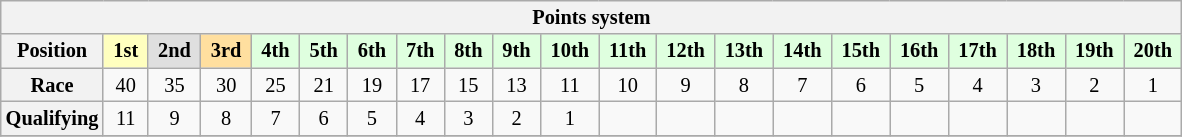<table class="wikitable" style="font-size:85%; text-align:center">
<tr>
<th colspan="22">Points system</th>
</tr>
<tr>
<th>Position</th>
<td style="background:#ffffbf;"> <strong>1st</strong> </td>
<td style="background:#dfdfdf;"> <strong>2nd</strong> </td>
<td style="background:#ffdf9f;"> <strong>3rd</strong> </td>
<td style="background:#dfffdf;"> <strong>4th</strong> </td>
<td style="background:#dfffdf;"> <strong>5th</strong> </td>
<td style="background:#dfffdf;"> <strong>6th</strong> </td>
<td style="background:#dfffdf;"> <strong>7th</strong> </td>
<td style="background:#dfffdf;"> <strong>8th</strong> </td>
<td style="background:#dfffdf;"> <strong>9th</strong> </td>
<td style="background:#dfffdf;"> <strong>10th</strong> </td>
<td style="background:#dfffdf;"> <strong>11th</strong> </td>
<td style="background:#dfffdf;"> <strong>12th</strong> </td>
<td style="background:#dfffdf;"> <strong>13th</strong> </td>
<td style="background:#dfffdf;"> <strong>14th</strong> </td>
<td style="background:#dfffdf;"> <strong>15th</strong> </td>
<td style="background:#dfffdf;"> <strong>16th</strong> </td>
<td style="background:#dfffdf;"> <strong>17th</strong> </td>
<td style="background:#dfffdf;"> <strong>18th</strong> </td>
<td style="background:#dfffdf;"> <strong>19th</strong> </td>
<td style="background:#dfffdf;"> <strong>20th</strong> </td>
</tr>
<tr>
<th>Race</th>
<td>40</td>
<td>35</td>
<td>30</td>
<td>25</td>
<td>21</td>
<td>19</td>
<td>17</td>
<td>15</td>
<td>13</td>
<td>11</td>
<td>10</td>
<td>9</td>
<td>8</td>
<td>7</td>
<td>6</td>
<td>5</td>
<td>4</td>
<td>3</td>
<td>2</td>
<td>1</td>
</tr>
<tr>
<th>Qualifying</th>
<td>11</td>
<td>9</td>
<td>8</td>
<td>7</td>
<td>6</td>
<td>5</td>
<td>4</td>
<td>3</td>
<td>2</td>
<td>1</td>
<td></td>
<td></td>
<td></td>
<td></td>
<td></td>
<td></td>
<td></td>
<td></td>
<td></td>
<td></td>
</tr>
<tr>
</tr>
</table>
